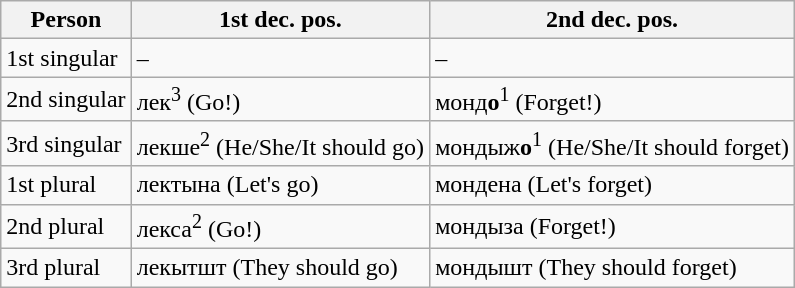<table class="wikitable">
<tr>
<th>Person</th>
<th>1st dec. pos.</th>
<th>2nd dec. pos.</th>
</tr>
<tr>
<td>1st singular</td>
<td>–</td>
<td>–</td>
</tr>
<tr>
<td>2nd singular</td>
<td>лек<sup>3</sup> (Go!)</td>
<td>монд<strong>о</strong><sup>1</sup> (Forget!)</td>
</tr>
<tr>
<td>3rd singular</td>
<td>лекше<sup>2</sup> (He/She/It should go)</td>
<td>мондыж<strong>о</strong><sup>1</sup> (He/She/It should forget)</td>
</tr>
<tr>
<td>1st plural</td>
<td>лектына (Let's go)</td>
<td>мондена (Let's forget)</td>
</tr>
<tr>
<td>2nd plural</td>
<td>лекса<sup>2</sup> (Go!)</td>
<td>мондыза (Forget!)</td>
</tr>
<tr>
<td>3rd plural</td>
<td>лекытшт (They should go)</td>
<td>мондышт (They should forget)</td>
</tr>
</table>
